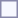<table style="border:1px solid #8888aa; background-color:#f7f8ff; padding:5px; font-size:95%; margin: 0px 12px 12px 0px;">
</table>
